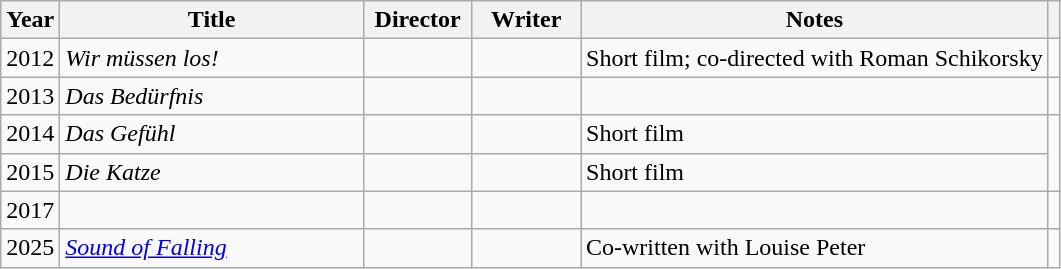<table class="wikitable plainrowheaders sortable">
<tr>
<th>Year</th>
<th width="195">Title</th>
<th width="65">Director</th>
<th width="65">Writer</th>
<th class="unsortable">Notes</th>
<th class="unsortable"></th>
</tr>
<tr>
<td>2012</td>
<td><em>Wir müssen los!</em></td>
<td></td>
<td></td>
<td>Short film; co-directed with Roman Schikorsky</td>
<td></td>
</tr>
<tr>
<td>2013</td>
<td><em>Das Bedürfnis</em></td>
<td></td>
<td></td>
<td></td>
<td></td>
</tr>
<tr>
<td>2014</td>
<td><em>Das Gefühl</em></td>
<td></td>
<td></td>
<td>Short film</td>
<td rowspan="2"></td>
</tr>
<tr>
<td>2015</td>
<td><em>Die Katze</em></td>
<td></td>
<td></td>
<td>Short film</td>
</tr>
<tr>
<td>2017</td>
<td><em></em></td>
<td></td>
<td></td>
<td></td>
<td></td>
</tr>
<tr>
<td>2025</td>
<td><em><a href='#'>Sound of Falling</a></em></td>
<td></td>
<td></td>
<td>Co-written with Louise Peter</td>
<td></td>
</tr>
</table>
